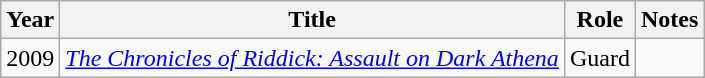<table class="wikitable sortable">
<tr>
<th>Year</th>
<th>Title</th>
<th>Role</th>
<th>Notes</th>
</tr>
<tr>
<td>2009</td>
<td><em><a href='#'>The Chronicles of Riddick: Assault on Dark Athena</a></em></td>
<td>Guard</td>
<td></td>
</tr>
</table>
